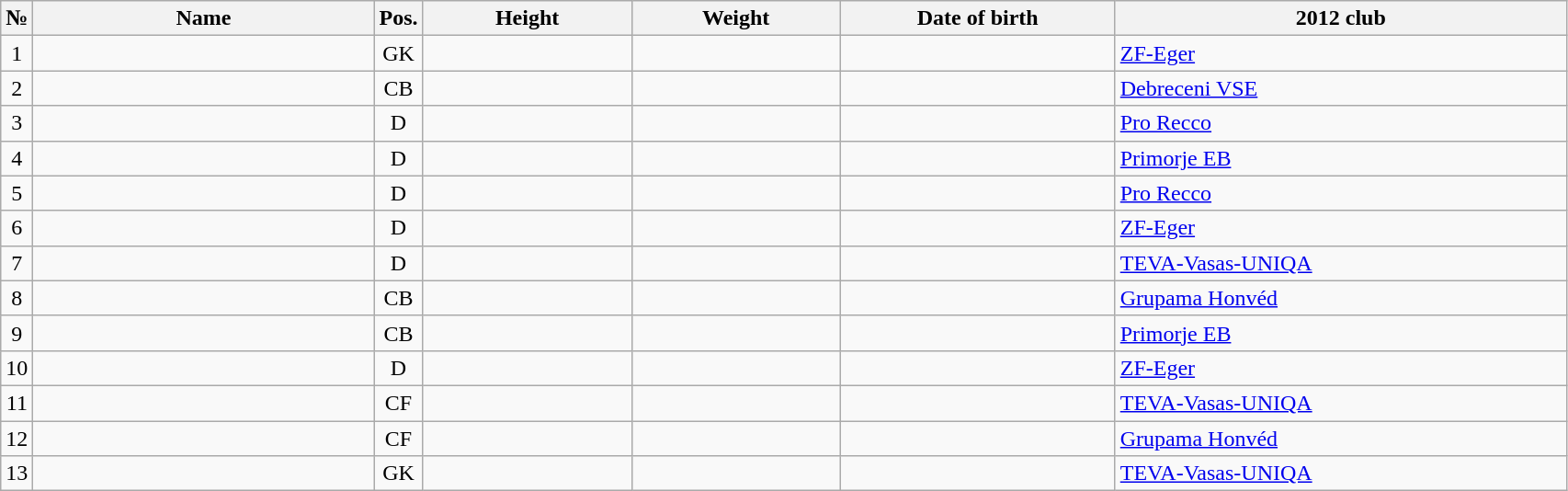<table class="wikitable sortable" style="font-size:100%; text-align:center;">
<tr>
<th>№</th>
<th style="width:15em">Name</th>
<th>Pos.</th>
<th style="width:9em">Height</th>
<th style="width:9em">Weight</th>
<th style="width:12em">Date of birth</th>
<th style="width:20em">2012 club</th>
</tr>
<tr>
<td>1</td>
<td style="text-align:left;"></td>
<td>GK</td>
<td></td>
<td></td>
<td style="text-align:right;"></td>
<td style="text-align:left;"> <a href='#'>ZF-Eger</a></td>
</tr>
<tr>
<td>2</td>
<td style="text-align:left;"></td>
<td>CB</td>
<td></td>
<td></td>
<td style="text-align:right;"></td>
<td style="text-align:left;"> <a href='#'>Debreceni VSE</a></td>
</tr>
<tr>
<td>3</td>
<td style="text-align:left;"></td>
<td>D</td>
<td></td>
<td></td>
<td style="text-align:right;"></td>
<td style="text-align:left;"> <a href='#'>Pro Recco</a></td>
</tr>
<tr>
<td>4</td>
<td style="text-align:left;"></td>
<td>D</td>
<td></td>
<td></td>
<td style="text-align:right;"></td>
<td style="text-align:left;"> <a href='#'>Primorje EB</a></td>
</tr>
<tr>
<td>5</td>
<td style="text-align:left;"></td>
<td>D</td>
<td></td>
<td></td>
<td style="text-align:right;"></td>
<td style="text-align:left;"> <a href='#'>Pro Recco</a></td>
</tr>
<tr>
<td>6</td>
<td style="text-align:left;"></td>
<td>D</td>
<td></td>
<td></td>
<td style="text-align:right;"></td>
<td style="text-align:left;"> <a href='#'>ZF-Eger</a></td>
</tr>
<tr>
<td>7</td>
<td style="text-align:left;"></td>
<td>D</td>
<td></td>
<td></td>
<td style="text-align:right;"></td>
<td style="text-align:left;"> <a href='#'>TEVA-Vasas-UNIQA</a></td>
</tr>
<tr>
<td>8</td>
<td style="text-align:left;"></td>
<td>CB</td>
<td></td>
<td></td>
<td style="text-align:right;"></td>
<td style="text-align:left;"> <a href='#'>Grupama Honvéd</a></td>
</tr>
<tr>
<td>9</td>
<td style="text-align:left;"></td>
<td>CB</td>
<td></td>
<td></td>
<td style="text-align:right;"></td>
<td style="text-align:left;"> <a href='#'>Primorje EB</a></td>
</tr>
<tr>
<td>10</td>
<td style="text-align:left;"></td>
<td>D</td>
<td></td>
<td></td>
<td style="text-align:right;"></td>
<td style="text-align:left;"> <a href='#'>ZF-Eger</a></td>
</tr>
<tr>
<td>11</td>
<td style="text-align:left;"></td>
<td>CF</td>
<td></td>
<td></td>
<td style="text-align:right;"></td>
<td style="text-align:left;"> <a href='#'>TEVA-Vasas-UNIQA</a></td>
</tr>
<tr>
<td>12</td>
<td style="text-align:left;"></td>
<td>CF</td>
<td></td>
<td></td>
<td style="text-align:right;"></td>
<td style="text-align:left;"> <a href='#'>Grupama Honvéd</a></td>
</tr>
<tr>
<td>13</td>
<td style="text-align:left;"></td>
<td>GK</td>
<td></td>
<td></td>
<td style="text-align:right;"></td>
<td style="text-align:left;"> <a href='#'>TEVA-Vasas-UNIQA</a></td>
</tr>
</table>
